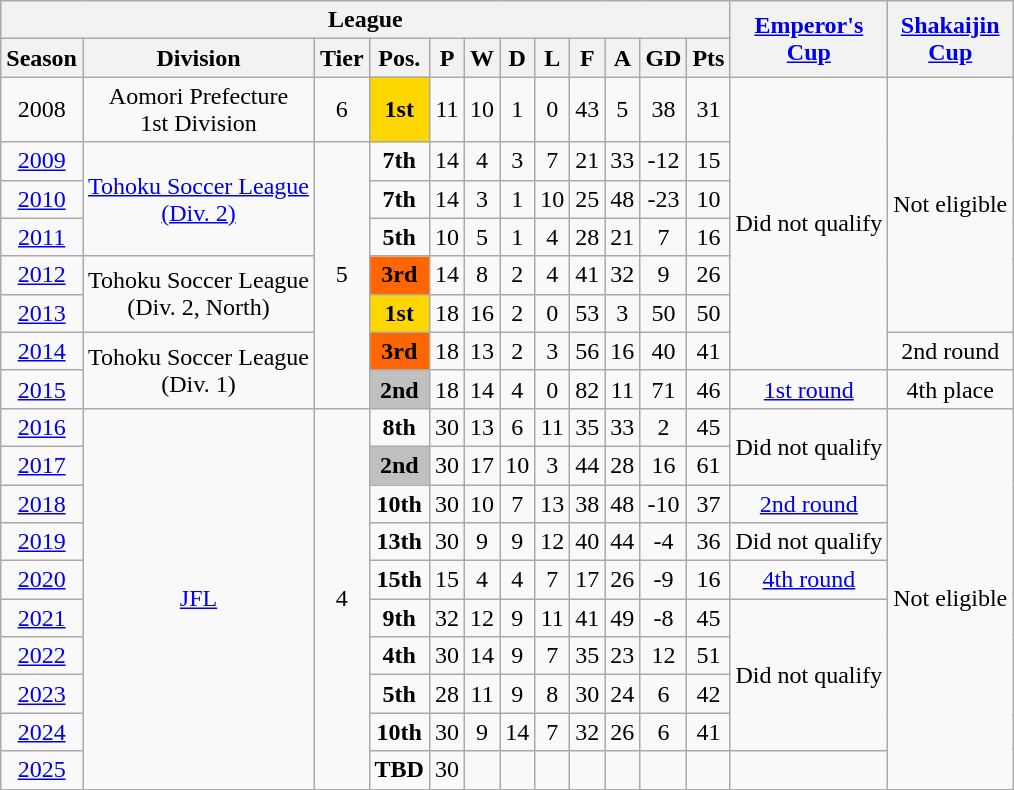<table class="wikitable" style="text-align:center;">
<tr>
<th colspan="12">League</th>
<th rowspan=2><a href='#'>Emperor's<br>Cup</a></th>
<th rowspan=2><a href='#'>Shakaijin<br>Cup</a></th>
</tr>
<tr>
<th>Season</th>
<th>Division</th>
<th>Tier</th>
<th>Pos.</th>
<th>P</th>
<th>W</th>
<th>D</th>
<th>L</th>
<th>F</th>
<th>A</th>
<th>GD</th>
<th>Pts</th>
</tr>
<tr>
<td>2008</td>
<td>Aomori Prefecture <br> 1st Division</td>
<td>6</td>
<td bgcolor=gold><strong>1st</strong></td>
<td>11</td>
<td>10</td>
<td>1</td>
<td>0</td>
<td>43</td>
<td>5</td>
<td>38</td>
<td>31</td>
<td rowspan="7">Did not qualify</td>
<td rowspan=6>Not eligible</td>
</tr>
<tr>
<td><a href='#'>2009</a></td>
<td rowspan="3"><a href='#'>Tohoku Soccer League<br>(Div. 2)</a></td>
<td rowspan="7">5</td>
<td><strong>7th</strong></td>
<td>14</td>
<td>4</td>
<td>3</td>
<td>7</td>
<td>21</td>
<td>33</td>
<td>-12</td>
<td>15</td>
</tr>
<tr>
<td><a href='#'>2010</a></td>
<td><strong>7th</strong></td>
<td>14</td>
<td>3</td>
<td>1</td>
<td>10</td>
<td>25</td>
<td>48</td>
<td>-23</td>
<td>10</td>
</tr>
<tr>
<td><a href='#'>2011</a></td>
<td><strong>5th</strong></td>
<td>10</td>
<td>5</td>
<td>1</td>
<td>4</td>
<td>28</td>
<td>21</td>
<td>7</td>
<td>16</td>
</tr>
<tr>
<td><a href='#'>2012</a></td>
<td rowspan="2">Tohoku Soccer League<br>(Div. 2, North)</td>
<td bgcolor=ff6600><strong>3rd</strong></td>
<td>14</td>
<td>8</td>
<td>2</td>
<td>4</td>
<td>41</td>
<td>32</td>
<td>9</td>
<td>26</td>
</tr>
<tr>
<td><a href='#'>2013</a></td>
<td bgcolor=gold><strong>1st</strong></td>
<td>18</td>
<td>16</td>
<td>2</td>
<td>0</td>
<td>53</td>
<td>3</td>
<td>50</td>
<td>50</td>
</tr>
<tr>
<td><a href='#'>2014</a></td>
<td rowspan="2">Tohoku Soccer League<br>(Div. 1)</td>
<td bgcolor=ff6600><strong>3rd</strong></td>
<td>18</td>
<td>13</td>
<td>2</td>
<td>3</td>
<td>56</td>
<td>16</td>
<td>40</td>
<td>41</td>
<td>2nd round</td>
</tr>
<tr>
<td><a href='#'>2015</a></td>
<td bgcolor=silver><strong>2nd</strong></td>
<td>18</td>
<td>14</td>
<td>4</td>
<td>0</td>
<td>82</td>
<td>11</td>
<td>71</td>
<td>46</td>
<td><a href='#'>1st round</a></td>
<td>4th place</td>
</tr>
<tr>
<td><a href='#'>2016</a></td>
<td rowspan="10"><a href='#'>JFL</a></td>
<td rowspan="10">4</td>
<td><strong>8th</strong></td>
<td>30</td>
<td>13</td>
<td>6</td>
<td>11</td>
<td>35</td>
<td>33</td>
<td>2</td>
<td>45</td>
<td rowspan="2">Did not qualify</td>
<td rowspan="10">Not eligible</td>
</tr>
<tr>
<td><a href='#'>2017</a></td>
<td bgcolor=silver><strong>2nd</strong></td>
<td>30</td>
<td>17</td>
<td>10</td>
<td>3</td>
<td>44</td>
<td>28</td>
<td>16</td>
<td>61</td>
</tr>
<tr>
<td><a href='#'>2018</a></td>
<td><strong>10th</strong></td>
<td>30</td>
<td>10</td>
<td>7</td>
<td>13</td>
<td>38</td>
<td>48</td>
<td>-10</td>
<td>37</td>
<td><a href='#'>2nd round</a></td>
</tr>
<tr>
<td><a href='#'>2019</a></td>
<td><strong>13th</strong></td>
<td>30</td>
<td>9</td>
<td>9</td>
<td>12</td>
<td>40</td>
<td>44</td>
<td>-4</td>
<td>36</td>
<td>Did not qualify</td>
</tr>
<tr>
<td><a href='#'>2020</a></td>
<td><strong>15th</strong></td>
<td>15</td>
<td>4</td>
<td>4</td>
<td>7</td>
<td>17</td>
<td>26</td>
<td>-9</td>
<td>16</td>
<td><a href='#'>4th round</a></td>
</tr>
<tr>
<td><a href='#'>2021</a></td>
<td><strong>9th</strong></td>
<td>32</td>
<td>12</td>
<td>9</td>
<td>11</td>
<td>41</td>
<td>49</td>
<td>-8</td>
<td>45</td>
<td rowspan="4">Did not qualify</td>
</tr>
<tr>
<td><a href='#'>2022</a></td>
<td><strong>4th</strong></td>
<td>30</td>
<td>14</td>
<td>9</td>
<td>7</td>
<td>35</td>
<td>23</td>
<td>12</td>
<td>51</td>
</tr>
<tr>
<td><a href='#'>2023</a></td>
<td><strong>5th</strong></td>
<td>28</td>
<td>11</td>
<td>9</td>
<td>8</td>
<td>30</td>
<td>24</td>
<td>6</td>
<td>42</td>
</tr>
<tr>
<td><a href='#'>2024</a></td>
<td><strong>10th</strong></td>
<td>30</td>
<td>9</td>
<td>14</td>
<td>7</td>
<td>32</td>
<td>26</td>
<td>6</td>
<td>41</td>
</tr>
<tr>
<td><a href='#'>2025</a></td>
<td><strong>TBD</strong></td>
<td>30</td>
<td></td>
<td></td>
<td></td>
<td></td>
<td></td>
<td></td>
<td></td>
<td></td>
</tr>
</table>
